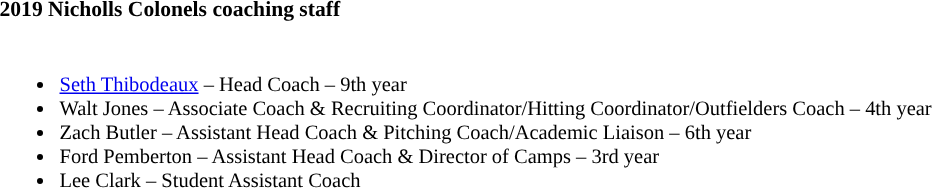<table class="toccolours" style="text-align: left; font-size:90%;">
<tr>
<th colspan="9">2019 Nicholls Colonels coaching staff</th>
</tr>
<tr>
<td style="font-size: 95%;" valign="top"><br><ul><li><a href='#'>Seth Thibodeaux</a> – Head Coach – 9th year</li><li>Walt Jones – Associate Coach & Recruiting Coordinator/Hitting Coordinator/Outfielders Coach – 4th year</li><li>Zach Butler – Assistant Head Coach & Pitching Coach/Academic Liaison – 6th year</li><li>Ford Pemberton – Assistant Head Coach & Director of Camps – 3rd year</li><li>Lee Clark  – Student Assistant Coach</li></ul></td>
</tr>
</table>
